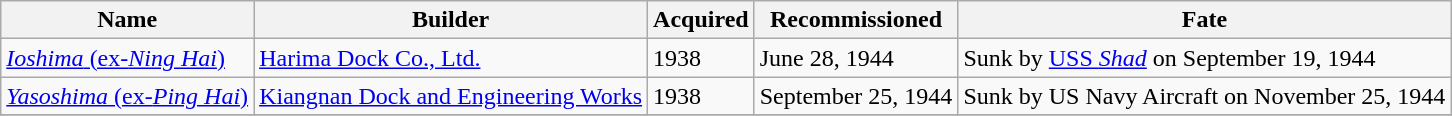<table class="wikitable">
<tr>
<th>Name</th>
<th>Builder</th>
<th>Acquired</th>
<th>Recommissioned</th>
<th>Fate</th>
</tr>
<tr>
<td><a href='#'><em>Ioshima</em> (ex-<em>Ning Hai</em>)</a></td>
<td><a href='#'>Harima Dock Co., Ltd.</a></td>
<td>1938</td>
<td>June 28, 1944</td>
<td>Sunk by <a href='#'>USS <em>Shad</em></a> on September 19, 1944</td>
</tr>
<tr>
<td><a href='#'><em>Yasoshima</em> (ex-<em>Ping Hai</em>)</a></td>
<td><a href='#'>Kiangnan Dock and Engineering Works</a></td>
<td>1938</td>
<td>September 25, 1944</td>
<td>Sunk by US Navy Aircraft on November 25, 1944</td>
</tr>
<tr>
</tr>
</table>
